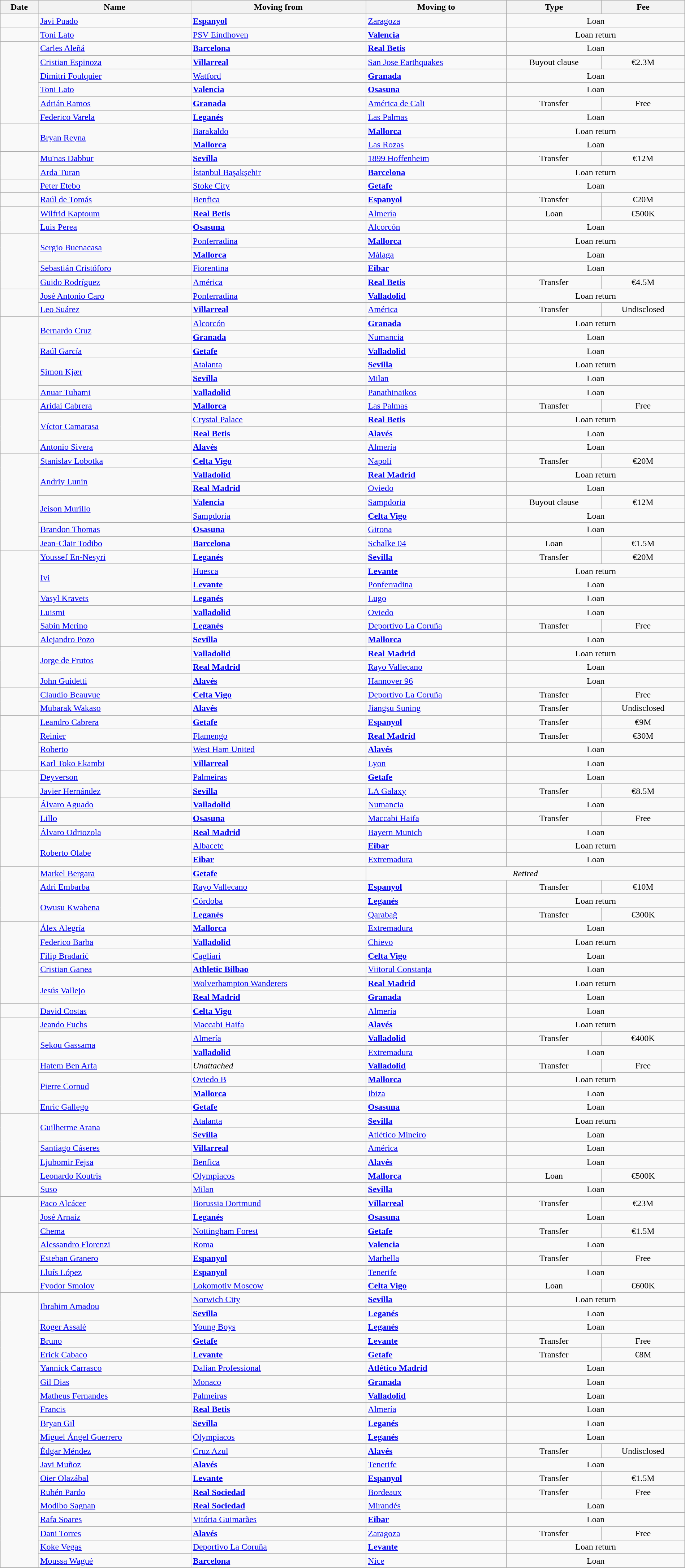<table class="wikitable sortable" width=100%>
<tr>
<th>Date</th>
<th>Name</th>
<th>Moving from</th>
<th>Moving to</th>
<th>Type</th>
<th>Fee</th>
</tr>
<tr>
<td align=center></td>
<td> <a href='#'>Javi Puado</a></td>
<td><strong><a href='#'>Espanyol</a></strong></td>
<td><a href='#'>Zaragoza</a></td>
<td colspan=2 align=center>Loan</td>
</tr>
<tr>
<td align=center></td>
<td> <a href='#'>Toni Lato</a></td>
<td> <a href='#'>PSV Eindhoven</a></td>
<td><strong><a href='#'>Valencia</a></strong></td>
<td align=center colspan=2>Loan return</td>
</tr>
<tr>
<td align=center rowspan=6></td>
<td> <a href='#'>Carles Aleñá</a></td>
<td><strong><a href='#'>Barcelona</a></strong></td>
<td><strong><a href='#'>Real Betis</a></strong></td>
<td align=center colspan=2>Loan</td>
</tr>
<tr>
<td> <a href='#'>Cristian Espinoza</a></td>
<td><strong><a href='#'>Villarreal</a></strong></td>
<td> <a href='#'>San Jose Earthquakes</a></td>
<td align=center>Buyout clause</td>
<td align=center>€2.3M</td>
</tr>
<tr>
<td> <a href='#'>Dimitri Foulquier</a></td>
<td> <a href='#'>Watford</a></td>
<td><strong><a href='#'>Granada</a></strong></td>
<td align=center colspan=2>Loan</td>
</tr>
<tr>
<td> <a href='#'>Toni Lato</a></td>
<td><strong><a href='#'>Valencia</a></strong></td>
<td><strong><a href='#'>Osasuna</a></strong></td>
<td align=center colspan=2>Loan</td>
</tr>
<tr>
<td> <a href='#'>Adrián Ramos</a></td>
<td><strong><a href='#'>Granada</a></strong></td>
<td> <a href='#'>América de Cali</a></td>
<td align=center>Transfer</td>
<td align=center>Free</td>
</tr>
<tr>
<td> <a href='#'>Federico Varela</a></td>
<td><strong><a href='#'>Leganés</a></strong></td>
<td><a href='#'>Las Palmas</a></td>
<td align=center colspan=2>Loan</td>
</tr>
<tr>
<td align=center rowspan=2></td>
<td rowspan=2> <a href='#'>Bryan Reyna</a></td>
<td><a href='#'>Barakaldo</a></td>
<td><strong><a href='#'>Mallorca</a></strong></td>
<td align=center colspan=2>Loan return</td>
</tr>
<tr>
<td><strong><a href='#'>Mallorca</a></strong></td>
<td><a href='#'>Las Rozas</a></td>
<td align=center colspan=2>Loan</td>
</tr>
<tr>
<td align=center rowspan=2></td>
<td> <a href='#'>Mu'nas Dabbur</a></td>
<td><strong><a href='#'>Sevilla</a></strong></td>
<td> <a href='#'>1899 Hoffenheim</a></td>
<td align=center>Transfer</td>
<td align=center>€12M</td>
</tr>
<tr>
<td> <a href='#'>Arda Turan</a></td>
<td> <a href='#'>İstanbul Başakşehir</a></td>
<td><strong><a href='#'>Barcelona</a></strong></td>
<td align=center colspan=2>Loan return</td>
</tr>
<tr>
<td align=center rowspan=1></td>
<td> <a href='#'>Peter Etebo</a></td>
<td> <a href='#'>Stoke City</a></td>
<td><strong><a href='#'>Getafe</a></strong></td>
<td align=center colspan=2>Loan</td>
</tr>
<tr>
<td align=center rowspan=1></td>
<td> <a href='#'>Raúl de Tomás</a></td>
<td> <a href='#'>Benfica</a></td>
<td><strong><a href='#'>Espanyol</a></strong></td>
<td align=center>Transfer</td>
<td align=center>€20M</td>
</tr>
<tr>
<td align=center rowspan=2></td>
<td> <a href='#'>Wilfrid Kaptoum</a></td>
<td><strong><a href='#'>Real Betis</a></strong></td>
<td><a href='#'>Almería</a></td>
<td align=center>Loan</td>
<td align=center>€500K</td>
</tr>
<tr>
<td> <a href='#'>Luis Perea</a></td>
<td><strong><a href='#'>Osasuna</a></strong></td>
<td><a href='#'>Alcorcón</a></td>
<td align=center colspan=2>Loan</td>
</tr>
<tr>
<td align=center rowspan=4></td>
<td rowspan=2> <a href='#'>Sergio Buenacasa</a></td>
<td><a href='#'>Ponferradina</a></td>
<td><strong><a href='#'>Mallorca</a></strong></td>
<td align=center colspan=2>Loan return</td>
</tr>
<tr>
<td><strong><a href='#'>Mallorca</a></strong></td>
<td><a href='#'>Málaga</a></td>
<td align=center colspan=2>Loan</td>
</tr>
<tr>
<td> <a href='#'>Sebastián Cristóforo</a></td>
<td> <a href='#'>Fiorentina</a></td>
<td><strong><a href='#'>Eibar</a></strong></td>
<td align=center colspan=2>Loan</td>
</tr>
<tr>
<td> <a href='#'>Guido Rodríguez</a></td>
<td> <a href='#'>América</a></td>
<td><strong><a href='#'>Real Betis</a></strong></td>
<td align=center>Transfer</td>
<td align=center>€4.5M</td>
</tr>
<tr>
<td align=center rowspan=2></td>
<td> <a href='#'>José Antonio Caro</a></td>
<td><a href='#'>Ponferradina</a></td>
<td><strong><a href='#'>Valladolid</a></strong></td>
<td align=center colspan=2>Loan return</td>
</tr>
<tr>
<td> <a href='#'>Leo Suárez</a></td>
<td><strong><a href='#'>Villarreal</a></strong></td>
<td> <a href='#'>América</a></td>
<td align=center>Transfer</td>
<td align=center>Undisclosed</td>
</tr>
<tr>
<td align=center rowspan=6></td>
<td rowspan=2> <a href='#'>Bernardo Cruz</a></td>
<td><a href='#'>Alcorcón</a></td>
<td><strong><a href='#'>Granada</a></strong></td>
<td align=center colspan=2>Loan return</td>
</tr>
<tr>
<td><strong><a href='#'>Granada</a></strong></td>
<td><a href='#'>Numancia</a></td>
<td align=center colspan=2>Loan</td>
</tr>
<tr>
<td> <a href='#'>Raúl García</a></td>
<td><strong><a href='#'>Getafe</a></strong></td>
<td><strong><a href='#'>Valladolid</a></strong></td>
<td align=center colspan=2>Loan</td>
</tr>
<tr>
<td rowspan=2> <a href='#'>Simon Kjær</a></td>
<td> <a href='#'>Atalanta</a></td>
<td><strong><a href='#'>Sevilla</a></strong></td>
<td align=center colspan=2>Loan return</td>
</tr>
<tr>
<td><strong><a href='#'>Sevilla</a></strong></td>
<td> <a href='#'>Milan</a></td>
<td align=center colspan=2>Loan</td>
</tr>
<tr>
<td> <a href='#'>Anuar Tuhami</a></td>
<td><strong><a href='#'>Valladolid</a></strong></td>
<td> <a href='#'>Panathinaikos</a></td>
<td align=center colspan=2>Loan</td>
</tr>
<tr>
<td align=center rowspan=4></td>
<td> <a href='#'>Aridai Cabrera</a></td>
<td><strong><a href='#'>Mallorca</a></strong></td>
<td><a href='#'>Las Palmas</a></td>
<td align=center>Transfer</td>
<td align=center>Free</td>
</tr>
<tr>
<td rowspan=2> <a href='#'>Víctor Camarasa</a></td>
<td> <a href='#'>Crystal Palace</a></td>
<td><strong><a href='#'>Real Betis</a></strong></td>
<td align=center colspan=2>Loan return</td>
</tr>
<tr>
<td><strong><a href='#'>Real Betis</a></strong></td>
<td><strong><a href='#'>Alavés</a></strong></td>
<td align=center colspan=2>Loan</td>
</tr>
<tr>
<td> <a href='#'>Antonio Sivera</a></td>
<td><strong><a href='#'>Alavés</a></strong></td>
<td><a href='#'>Almería</a></td>
<td align=center colspan=2>Loan</td>
</tr>
<tr>
<td align=center rowspan=7></td>
<td> <a href='#'>Stanislav Lobotka</a></td>
<td><strong><a href='#'>Celta Vigo</a></strong></td>
<td> <a href='#'>Napoli</a></td>
<td align=center>Transfer</td>
<td align=center>€20M</td>
</tr>
<tr>
<td rowspan=2> <a href='#'>Andriy Lunin</a></td>
<td><strong><a href='#'>Valladolid</a></strong></td>
<td><strong><a href='#'>Real Madrid</a></strong></td>
<td align=center colspan=2>Loan return</td>
</tr>
<tr>
<td><strong><a href='#'>Real Madrid</a></strong></td>
<td><a href='#'>Oviedo</a></td>
<td align=center colspan=2>Loan</td>
</tr>
<tr>
<td rowspan=2> <a href='#'>Jeison Murillo</a></td>
<td><strong><a href='#'>Valencia</a></strong></td>
<td> <a href='#'>Sampdoria</a></td>
<td align=center>Buyout clause</td>
<td align=center>€12M</td>
</tr>
<tr>
<td> <a href='#'>Sampdoria</a></td>
<td><strong><a href='#'>Celta Vigo</a></strong></td>
<td align=center colspan=2>Loan</td>
</tr>
<tr>
<td> <a href='#'>Brandon Thomas</a></td>
<td><strong><a href='#'>Osasuna</a></strong></td>
<td><a href='#'>Girona</a></td>
<td align=center colspan=2>Loan</td>
</tr>
<tr>
<td> <a href='#'>Jean-Clair Todibo</a></td>
<td><strong><a href='#'>Barcelona</a></strong></td>
<td> <a href='#'>Schalke 04</a></td>
<td align=center>Loan</td>
<td align=center>€1.5M</td>
</tr>
<tr>
<td rowspan=7 align=center></td>
<td> <a href='#'>Youssef En-Nesyri</a></td>
<td><strong><a href='#'>Leganés</a></strong></td>
<td><strong><a href='#'>Sevilla</a></strong></td>
<td align=center>Transfer</td>
<td align=center>€20M</td>
</tr>
<tr>
<td rowspan=2> <a href='#'>Ivi</a></td>
<td><a href='#'>Huesca</a></td>
<td><strong><a href='#'>Levante</a></strong></td>
<td align=center colspan=2>Loan return</td>
</tr>
<tr>
<td><strong><a href='#'>Levante</a></strong></td>
<td><a href='#'>Ponferradina</a></td>
<td align=center colspan=2>Loan</td>
</tr>
<tr>
<td> <a href='#'>Vasyl Kravets</a></td>
<td><strong><a href='#'>Leganés</a></strong></td>
<td><a href='#'>Lugo</a></td>
<td colspan=2 align=center>Loan</td>
</tr>
<tr>
<td> <a href='#'>Luismi</a></td>
<td><strong><a href='#'>Valladolid</a></strong></td>
<td><a href='#'>Oviedo</a></td>
<td colspan=2 align=center>Loan</td>
</tr>
<tr>
<td> <a href='#'>Sabin Merino</a></td>
<td><strong><a href='#'>Leganés</a></strong></td>
<td><a href='#'>Deportivo La Coruña</a></td>
<td align=center>Transfer</td>
<td align=center>Free</td>
</tr>
<tr>
<td> <a href='#'>Alejandro Pozo</a></td>
<td><strong><a href='#'>Sevilla</a></strong></td>
<td><strong><a href='#'>Mallorca</a></strong></td>
<td colspan=2 align=center>Loan</td>
</tr>
<tr>
<td align=center rowspan=3></td>
<td rowspan=2> <a href='#'>Jorge de Frutos</a></td>
<td><strong><a href='#'>Valladolid</a></strong></td>
<td><strong><a href='#'>Real Madrid</a></strong></td>
<td align=center colspan=2>Loan return</td>
</tr>
<tr>
<td><strong><a href='#'>Real Madrid</a></strong></td>
<td><a href='#'>Rayo Vallecano</a></td>
<td align=center colspan=2>Loan</td>
</tr>
<tr>
<td> <a href='#'>John Guidetti</a></td>
<td><strong><a href='#'>Alavés</a></strong></td>
<td> <a href='#'>Hannover 96</a></td>
<td colspan=2 align=center>Loan</td>
</tr>
<tr>
<td align=center rowspan=2></td>
<td> <a href='#'>Claudio Beauvue</a></td>
<td><strong><a href='#'>Celta Vigo</a></strong></td>
<td><a href='#'>Deportivo La Coruña</a></td>
<td align=center>Transfer</td>
<td align=center>Free</td>
</tr>
<tr>
<td> <a href='#'>Mubarak Wakaso</a></td>
<td><strong><a href='#'>Alavés</a></strong></td>
<td> <a href='#'>Jiangsu Suning</a></td>
<td align=center>Transfer</td>
<td align=center>Undisclosed</td>
</tr>
<tr>
<td align=center rowspan=4></td>
<td> <a href='#'>Leandro Cabrera</a></td>
<td><strong><a href='#'>Getafe</a></strong></td>
<td><strong><a href='#'>Espanyol</a></strong></td>
<td align=center>Transfer</td>
<td align=center>€9M</td>
</tr>
<tr>
<td> <a href='#'>Reinier</a></td>
<td> <a href='#'>Flamengo</a></td>
<td><strong><a href='#'>Real Madrid</a></strong></td>
<td align=center>Transfer</td>
<td align=center>€30M</td>
</tr>
<tr>
<td> <a href='#'>Roberto</a></td>
<td> <a href='#'>West Ham United</a></td>
<td><strong><a href='#'>Alavés</a></strong></td>
<td colspan=2 align=center>Loan</td>
</tr>
<tr>
<td> <a href='#'>Karl Toko Ekambi</a></td>
<td><strong><a href='#'>Villarreal</a></strong></td>
<td> <a href='#'>Lyon</a></td>
<td colspan=2 align=center>Loan</td>
</tr>
<tr>
<td align=center rowspan=2></td>
<td> <a href='#'>Deyverson</a></td>
<td> <a href='#'>Palmeiras</a></td>
<td><strong><a href='#'>Getafe</a></strong></td>
<td colspan=2 align=center>Loan</td>
</tr>
<tr>
<td> <a href='#'>Javier Hernández</a></td>
<td><strong><a href='#'>Sevilla</a></strong></td>
<td> <a href='#'>LA Galaxy</a></td>
<td align=center>Transfer</td>
<td align=center>€8.5M</td>
</tr>
<tr>
<td align=center rowspan=5></td>
<td> <a href='#'>Álvaro Aguado</a></td>
<td><strong><a href='#'>Valladolid</a></strong></td>
<td><a href='#'>Numancia</a></td>
<td colspan=2 align=center>Loan</td>
</tr>
<tr>
<td> <a href='#'>Lillo</a></td>
<td><strong><a href='#'>Osasuna</a></strong></td>
<td> <a href='#'>Maccabi Haifa</a></td>
<td align=center>Transfer</td>
<td align=center>Free</td>
</tr>
<tr>
<td> <a href='#'>Álvaro Odriozola</a></td>
<td><strong><a href='#'>Real Madrid</a></strong></td>
<td> <a href='#'>Bayern Munich</a></td>
<td colspan=2 align=center>Loan</td>
</tr>
<tr>
<td rowspan=2> <a href='#'>Roberto Olabe</a></td>
<td><a href='#'>Albacete</a></td>
<td><strong><a href='#'>Eibar</a></strong></td>
<td align=center colspan=2>Loan return</td>
</tr>
<tr>
<td><strong><a href='#'>Eibar</a></strong></td>
<td><a href='#'>Extremadura</a></td>
<td align=center colspan=2>Loan</td>
</tr>
<tr>
<td align=center rowspan=4></td>
<td> <a href='#'>Markel Bergara</a></td>
<td><strong><a href='#'>Getafe</a></strong></td>
<td align=center colspan=3><em>Retired</em></td>
</tr>
<tr>
<td> <a href='#'>Adri Embarba</a></td>
<td><a href='#'>Rayo Vallecano</a></td>
<td><strong><a href='#'>Espanyol</a></strong></td>
<td align=center>Transfer</td>
<td align=center>€10M</td>
</tr>
<tr>
<td rowspan=2> <a href='#'>Owusu Kwabena</a></td>
<td><a href='#'>Córdoba</a></td>
<td><strong><a href='#'>Leganés</a></strong></td>
<td align=center colspan=2>Loan return</td>
</tr>
<tr>
<td><strong><a href='#'>Leganés</a></strong></td>
<td> <a href='#'>Qarabağ</a></td>
<td align=center>Transfer</td>
<td align=center>€300K</td>
</tr>
<tr>
<td align=center rowspan=6></td>
<td> <a href='#'>Álex Alegría</a></td>
<td><strong><a href='#'>Mallorca</a></strong></td>
<td><a href='#'>Extremadura</a></td>
<td colspan=2 align=center>Loan</td>
</tr>
<tr>
<td> <a href='#'>Federico Barba</a></td>
<td><strong><a href='#'>Valladolid</a></strong></td>
<td> <a href='#'>Chievo</a></td>
<td colspan=2 align=center>Loan return</td>
</tr>
<tr>
<td> <a href='#'>Filip Bradarić</a></td>
<td> <a href='#'>Cagliari</a></td>
<td><strong><a href='#'>Celta Vigo</a></strong></td>
<td colspan=2 align=center>Loan</td>
</tr>
<tr>
<td> <a href='#'>Cristian Ganea</a></td>
<td><strong><a href='#'>Athletic Bilbao</a></strong></td>
<td> <a href='#'>Viitorul Constanța</a></td>
<td colspan=2 align=center>Loan</td>
</tr>
<tr>
<td rowspan=2> <a href='#'>Jesús Vallejo</a></td>
<td> <a href='#'>Wolverhampton Wanderers</a></td>
<td><strong><a href='#'>Real Madrid</a></strong></td>
<td align=center colspan=2>Loan return</td>
</tr>
<tr>
<td><strong><a href='#'>Real Madrid</a></strong></td>
<td><strong><a href='#'>Granada</a></strong></td>
<td align=center colspan=2>Loan</td>
</tr>
<tr>
<td align=center rowspan=1></td>
<td> <a href='#'>David Costas</a></td>
<td><strong><a href='#'>Celta Vigo</a></strong></td>
<td><a href='#'>Almería</a></td>
<td colspan=2 align=center>Loan</td>
</tr>
<tr>
<td align=center rowspan=3></td>
<td> <a href='#'>Jeando Fuchs</a></td>
<td> <a href='#'>Maccabi Haifa</a></td>
<td><strong><a href='#'>Alavés</a></strong></td>
<td colspan=2 align=center>Loan return</td>
</tr>
<tr>
<td rowspan=2> <a href='#'>Sekou Gassama</a></td>
<td><a href='#'>Almería</a></td>
<td><strong><a href='#'>Valladolid</a></strong></td>
<td align=center>Transfer</td>
<td align=center>€400K</td>
</tr>
<tr>
<td><strong><a href='#'>Valladolid</a></strong></td>
<td><a href='#'>Extremadura</a></td>
<td align=center colspan=2>Loan</td>
</tr>
<tr>
<td align=center rowspan=4></td>
<td> <a href='#'>Hatem Ben Arfa</a></td>
<td><em>Unattached</em></td>
<td><strong><a href='#'>Valladolid</a></strong></td>
<td align=center>Transfer</td>
<td align=center>Free</td>
</tr>
<tr>
<td rowspan=2> <a href='#'>Pierre Cornud</a></td>
<td><a href='#'>Oviedo B</a></td>
<td><strong><a href='#'>Mallorca</a></strong></td>
<td colspan=2 align=center>Loan return</td>
</tr>
<tr>
<td><strong><a href='#'>Mallorca</a></strong></td>
<td><a href='#'>Ibiza</a></td>
<td align=center colspan=2>Loan</td>
</tr>
<tr>
<td> <a href='#'>Enric Gallego</a></td>
<td><strong><a href='#'>Getafe</a></strong></td>
<td><strong><a href='#'>Osasuna</a></strong></td>
<td colspan=2 align=center>Loan</td>
</tr>
<tr>
<td align=center rowspan=6></td>
<td rowspan=2> <a href='#'>Guilherme Arana</a></td>
<td> <a href='#'>Atalanta</a></td>
<td><strong><a href='#'>Sevilla</a></strong></td>
<td colspan=2 align=center>Loan return</td>
</tr>
<tr>
<td><strong><a href='#'>Sevilla</a></strong></td>
<td> <a href='#'>Atlético Mineiro</a></td>
<td align=center colspan=2>Loan</td>
</tr>
<tr>
<td> <a href='#'>Santiago Cáseres</a></td>
<td><strong><a href='#'>Villarreal</a></strong></td>
<td> <a href='#'>América</a></td>
<td colspan=2 align=center>Loan</td>
</tr>
<tr>
<td> <a href='#'>Ljubomir Fejsa</a></td>
<td> <a href='#'>Benfica</a></td>
<td><strong><a href='#'>Alavés</a></strong></td>
<td colspan=2 align=center>Loan</td>
</tr>
<tr>
<td> <a href='#'>Leonardo Koutris</a></td>
<td> <a href='#'>Olympiacos</a></td>
<td><strong><a href='#'>Mallorca</a></strong></td>
<td align=center>Loan</td>
<td align=center>€500K</td>
</tr>
<tr>
<td> <a href='#'>Suso</a></td>
<td> <a href='#'>Milan</a></td>
<td><strong><a href='#'>Sevilla</a></strong></td>
<td colspan=2 align=center>Loan</td>
</tr>
<tr>
<td align=center rowspan=7></td>
<td> <a href='#'>Paco Alcácer</a></td>
<td> <a href='#'>Borussia Dortmund</a></td>
<td><strong><a href='#'>Villarreal</a></strong></td>
<td align=center>Transfer</td>
<td align=center>€23M</td>
</tr>
<tr>
<td> <a href='#'>José Arnaiz</a></td>
<td><strong><a href='#'>Leganés</a></strong></td>
<td><strong><a href='#'>Osasuna</a></strong></td>
<td colspan=2 align=center>Loan</td>
</tr>
<tr>
<td> <a href='#'>Chema</a></td>
<td> <a href='#'>Nottingham Forest</a></td>
<td><strong><a href='#'>Getafe</a></strong></td>
<td align=center>Transfer</td>
<td align=center>€1.5M</td>
</tr>
<tr>
<td> <a href='#'>Alessandro Florenzi</a></td>
<td> <a href='#'>Roma</a></td>
<td><strong><a href='#'>Valencia</a></strong></td>
<td colspan=2 align=center>Loan</td>
</tr>
<tr>
<td> <a href='#'>Esteban Granero</a></td>
<td><strong><a href='#'>Espanyol</a></strong></td>
<td><a href='#'>Marbella</a></td>
<td align=center>Transfer</td>
<td align=center>Free</td>
</tr>
<tr>
<td> <a href='#'>Lluís López</a></td>
<td><strong><a href='#'>Espanyol</a></strong></td>
<td><a href='#'>Tenerife</a></td>
<td colspan=2 align=center>Loan</td>
</tr>
<tr>
<td> <a href='#'>Fyodor Smolov</a></td>
<td> <a href='#'>Lokomotiv Moscow</a></td>
<td><strong><a href='#'>Celta Vigo</a></strong></td>
<td align=center>Loan</td>
<td align=center>€600K</td>
</tr>
<tr>
<td align=center rowspan=20></td>
<td rowspan=2> <a href='#'>Ibrahim Amadou</a></td>
<td> <a href='#'>Norwich City</a></td>
<td><strong><a href='#'>Sevilla</a></strong></td>
<td colspan=2 align=center>Loan return</td>
</tr>
<tr>
<td><strong><a href='#'>Sevilla</a></strong></td>
<td><strong><a href='#'>Leganés</a></strong></td>
<td align=center colspan=2>Loan</td>
</tr>
<tr>
<td> <a href='#'>Roger Assalé</a></td>
<td> <a href='#'>Young Boys</a></td>
<td><strong><a href='#'>Leganés</a></strong></td>
<td colspan=2 align=center>Loan</td>
</tr>
<tr>
<td> <a href='#'>Bruno</a></td>
<td><strong><a href='#'>Getafe</a></strong></td>
<td><strong><a href='#'>Levante</a></strong></td>
<td align=center>Transfer</td>
<td align=center>Free</td>
</tr>
<tr>
<td> <a href='#'>Erick Cabaco</a></td>
<td><strong><a href='#'>Levante</a></strong></td>
<td><strong><a href='#'>Getafe</a></strong></td>
<td align=center>Transfer</td>
<td align=center>€8M</td>
</tr>
<tr>
<td> <a href='#'>Yannick Carrasco</a></td>
<td> <a href='#'>Dalian Professional</a></td>
<td><strong><a href='#'>Atlético Madrid</a></strong></td>
<td colspan=2 align=center>Loan</td>
</tr>
<tr>
<td> <a href='#'>Gil Dias</a></td>
<td> <a href='#'>Monaco</a></td>
<td><strong><a href='#'>Granada</a></strong></td>
<td colspan=2 align=center>Loan</td>
</tr>
<tr>
<td> <a href='#'>Matheus Fernandes</a></td>
<td> <a href='#'>Palmeiras</a></td>
<td><strong><a href='#'>Valladolid</a></strong></td>
<td colspan=2 align=center>Loan</td>
</tr>
<tr>
<td> <a href='#'>Francis</a></td>
<td><strong><a href='#'>Real Betis</a></strong></td>
<td><a href='#'>Almería</a></td>
<td colspan=2 align=center>Loan</td>
</tr>
<tr>
<td> <a href='#'>Bryan Gil</a></td>
<td><strong><a href='#'>Sevilla</a></strong></td>
<td><strong><a href='#'>Leganés</a></strong></td>
<td colspan=2 align=center>Loan</td>
</tr>
<tr>
<td> <a href='#'>Miguel Ángel Guerrero</a></td>
<td> <a href='#'>Olympiacos</a></td>
<td><strong><a href='#'>Leganés</a></strong></td>
<td colspan=2 align=center>Loan</td>
</tr>
<tr>
<td> <a href='#'>Édgar Méndez</a></td>
<td> <a href='#'>Cruz Azul</a></td>
<td><strong><a href='#'>Alavés</a></strong></td>
<td align=center>Transfer</td>
<td align=center>Undisclosed</td>
</tr>
<tr>
<td> <a href='#'>Javi Muñoz</a></td>
<td><strong><a href='#'>Alavés</a></strong></td>
<td><a href='#'>Tenerife</a></td>
<td colspan=2 align=center>Loan</td>
</tr>
<tr>
<td> <a href='#'>Oier Olazábal</a></td>
<td><strong><a href='#'>Levante</a></strong></td>
<td><strong><a href='#'>Espanyol</a></strong></td>
<td align=center>Transfer</td>
<td align=center>€1.5M</td>
</tr>
<tr>
<td> <a href='#'>Rubén Pardo</a></td>
<td><strong><a href='#'>Real Sociedad</a></strong></td>
<td> <a href='#'>Bordeaux</a></td>
<td align=center>Transfer</td>
<td align=center>Free</td>
</tr>
<tr>
<td> <a href='#'>Modibo Sagnan</a></td>
<td><strong><a href='#'>Real Sociedad</a></strong></td>
<td><a href='#'>Mirandés</a></td>
<td colspan=2 align=center>Loan</td>
</tr>
<tr>
<td> <a href='#'>Rafa Soares</a></td>
<td> <a href='#'>Vitória Guimarães</a></td>
<td><strong><a href='#'>Eibar</a></strong></td>
<td colspan=2 align=center>Loan</td>
</tr>
<tr>
<td> <a href='#'>Dani Torres</a></td>
<td><strong><a href='#'>Alavés</a></strong></td>
<td><a href='#'>Zaragoza</a></td>
<td align=center>Transfer</td>
<td align=center>Free</td>
</tr>
<tr>
<td> <a href='#'>Koke Vegas</a></td>
<td><a href='#'>Deportivo La Coruña</a></td>
<td><strong><a href='#'>Levante</a></strong></td>
<td colspan=2 align=center>Loan return</td>
</tr>
<tr>
<td> <a href='#'>Moussa Wagué</a></td>
<td><strong><a href='#'>Barcelona</a></strong></td>
<td> <a href='#'>Nice</a></td>
<td colspan=2 align=center>Loan</td>
</tr>
<tr>
</tr>
</table>
